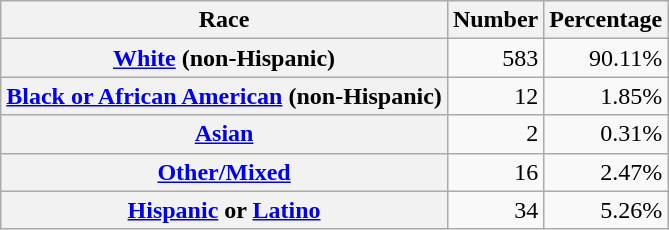<table class="wikitable" style="text-align:right">
<tr>
<th scope="col">Race</th>
<th scope="col">Number</th>
<th scope="col">Percentage</th>
</tr>
<tr>
<th scope="row"><a href='#'>White</a> (non-Hispanic)</th>
<td>583</td>
<td>90.11%</td>
</tr>
<tr>
<th scope="row"><a href='#'>Black or African American</a> (non-Hispanic)</th>
<td>12</td>
<td>1.85%</td>
</tr>
<tr>
<th scope="row"><a href='#'>Asian</a></th>
<td>2</td>
<td>0.31%</td>
</tr>
<tr>
<th scope="row"><a href='#'>Other/Mixed</a></th>
<td>16</td>
<td>2.47%</td>
</tr>
<tr>
<th scope="row"><a href='#'>Hispanic</a> or <a href='#'>Latino</a></th>
<td>34</td>
<td>5.26%</td>
</tr>
</table>
